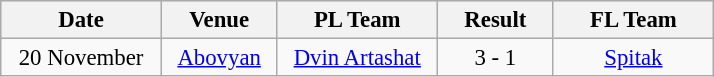<table class="wikitable" style="font-size:95%;">
<tr bgcolor="#efefef">
<th width="100">Date</th>
<th width="70">Venue</th>
<th width="100">PL Team</th>
<th width="70">Result</th>
<th width="100">FL Team</th>
</tr>
<tr>
<td align=center>20 November</td>
<td align=center><a href='#'>Abovyan</a></td>
<td align=center><a href='#'>Dvin Artashat</a></td>
<td align=center>3 - 1</td>
<td align=center><a href='#'>Spitak</a></td>
</tr>
</table>
